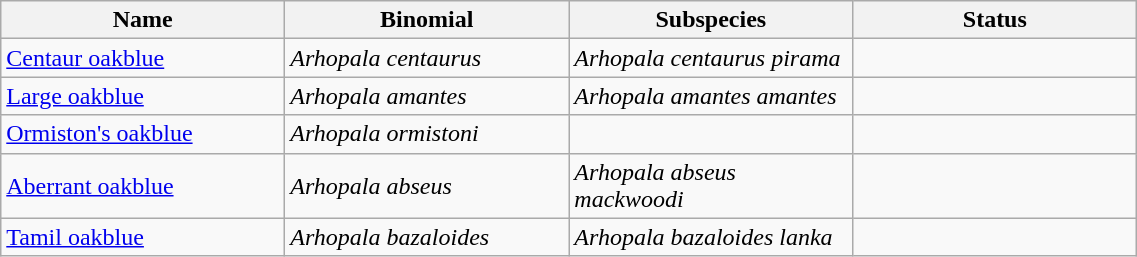<table width=60% class="wikitable">
<tr>
<th width=20%>Name</th>
<th width=20%>Binomial</th>
<th width=20%>Subspecies</th>
<th width=20%>Status</th>
</tr>
<tr>
<td><a href='#'>Centaur oakblue</a><br>
</td>
<td><em>Arhopala centaurus</em></td>
<td><em>Arhopala centaurus pirama</em></td>
<td></td>
</tr>
<tr>
<td><a href='#'>Large oakblue</a><br>

</td>
<td><em>Arhopala amantes</em></td>
<td><em>Arhopala amantes amantes</em></td>
<td></td>
</tr>
<tr>
<td><a href='#'>Ormiston's oakblue</a></td>
<td><em>Arhopala ormistoni</em></td>
<td></td>
<td></td>
</tr>
<tr>
<td><a href='#'>Aberrant oakblue</a><br></td>
<td><em>Arhopala abseus</em></td>
<td><em>Arhopala abseus mackwoodi</em></td>
<td></td>
</tr>
<tr>
<td><a href='#'>Tamil oakblue</a><br>
</td>
<td><em>Arhopala bazaloides</em></td>
<td><em>Arhopala bazaloides lanka</em></td>
<td></td>
</tr>
</table>
